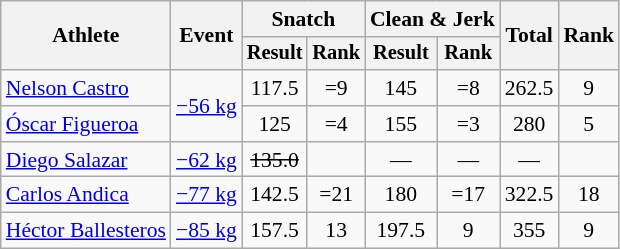<table class="wikitable" style="font-size:90%">
<tr>
<th rowspan="2">Athlete</th>
<th rowspan="2">Event</th>
<th colspan="2">Snatch</th>
<th colspan="2">Clean & Jerk</th>
<th rowspan="2">Total</th>
<th rowspan="2">Rank</th>
</tr>
<tr style="font-size:95%">
<th>Result</th>
<th>Rank</th>
<th>Result</th>
<th>Rank</th>
</tr>
<tr align=center>
<td align=left><a href='#'>Nelson Castro</a></td>
<td align=left rowspan=2><a href='#'>−56 kg</a></td>
<td>117.5</td>
<td>=9</td>
<td>145</td>
<td>=8</td>
<td>262.5</td>
<td>9</td>
</tr>
<tr align=center>
<td align=left><a href='#'>Óscar Figueroa</a></td>
<td>125</td>
<td>=4</td>
<td>155</td>
<td>=3</td>
<td>280</td>
<td>5</td>
</tr>
<tr align=center>
<td align=left><a href='#'>Diego Salazar</a></td>
<td align=left><a href='#'>−62 kg</a></td>
<td><s>135.0</s></td>
<td></td>
<td>—</td>
<td>—</td>
<td>—</td>
<td></td>
</tr>
<tr align=center>
<td align=left><a href='#'>Carlos Andica</a></td>
<td align=left><a href='#'>−77 kg</a></td>
<td>142.5</td>
<td>=21</td>
<td>180</td>
<td>=17</td>
<td>322.5</td>
<td>18</td>
</tr>
<tr align=center>
<td align=left><a href='#'>Héctor Ballesteros</a></td>
<td align=left><a href='#'>−85 kg</a></td>
<td>157.5</td>
<td>13</td>
<td>197.5</td>
<td>9</td>
<td>355</td>
<td>9</td>
</tr>
</table>
